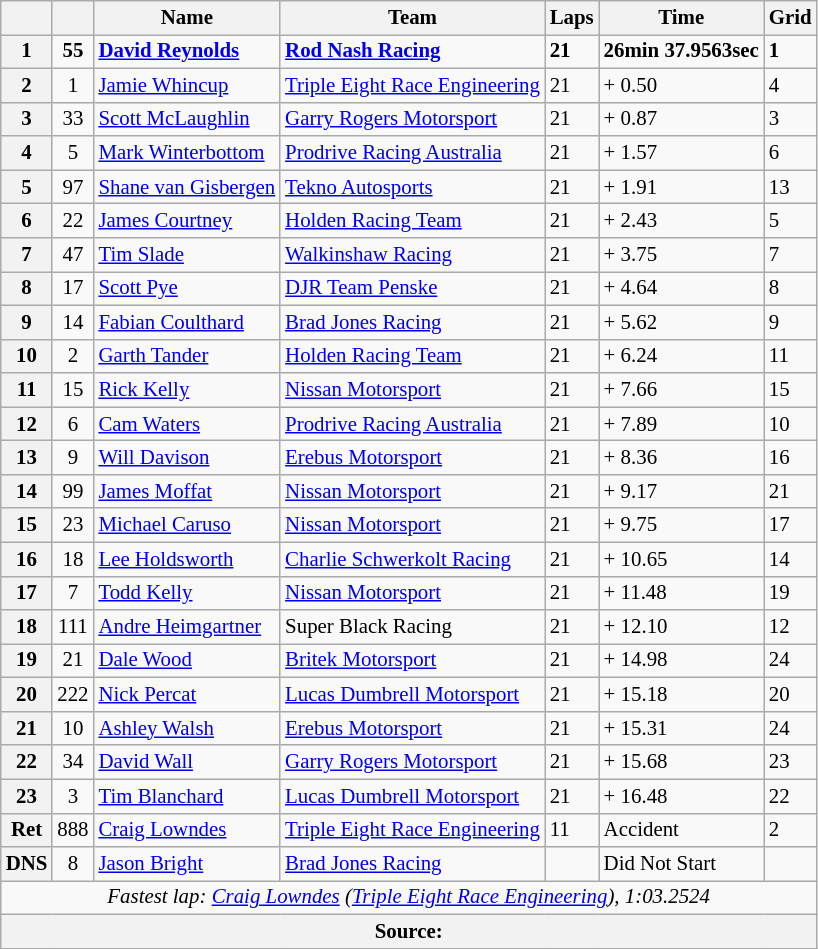<table class="wikitable" style="font-size: 87%">
<tr>
<th></th>
<th></th>
<th>Name</th>
<th>Team</th>
<th>Laps</th>
<th>Time</th>
<th>Grid</th>
</tr>
<tr>
<th>1</th>
<td align="center"><strong>55</strong></td>
<td> <strong><a href='#'>David Reynolds</a></strong></td>
<td><strong><a href='#'>Rod Nash Racing</a></strong></td>
<td><strong>21</strong></td>
<td><strong>26min 37.9563sec</strong></td>
<td><strong>1</strong></td>
</tr>
<tr>
<th>2</th>
<td align="center">1</td>
<td> <a href='#'>Jamie Whincup</a></td>
<td><a href='#'>Triple Eight Race Engineering</a></td>
<td>21</td>
<td>+ 0.50</td>
<td>4</td>
</tr>
<tr>
<th>3</th>
<td align="center">33</td>
<td> <a href='#'>Scott McLaughlin</a></td>
<td><a href='#'>Garry Rogers Motorsport</a></td>
<td>21</td>
<td>+ 0.87</td>
<td>3</td>
</tr>
<tr>
<th>4</th>
<td align="center">5</td>
<td> <a href='#'>Mark Winterbottom</a></td>
<td><a href='#'>Prodrive Racing Australia</a></td>
<td>21</td>
<td>+ 1.57</td>
<td>6</td>
</tr>
<tr>
<th>5</th>
<td align="center">97</td>
<td> <a href='#'>Shane van Gisbergen</a></td>
<td><a href='#'>Tekno Autosports</a></td>
<td>21</td>
<td>+ 1.91</td>
<td>13</td>
</tr>
<tr>
<th>6</th>
<td align="center">22</td>
<td> <a href='#'>James Courtney</a></td>
<td><a href='#'>Holden Racing Team</a></td>
<td>21</td>
<td>+ 2.43</td>
<td>5</td>
</tr>
<tr>
<th>7</th>
<td align="center">47</td>
<td> <a href='#'>Tim Slade</a></td>
<td><a href='#'>Walkinshaw Racing</a></td>
<td>21</td>
<td>+ 3.75</td>
<td>7</td>
</tr>
<tr>
<th>8</th>
<td align="center">17</td>
<td> <a href='#'>Scott Pye</a></td>
<td><a href='#'>DJR Team Penske</a></td>
<td>21</td>
<td>+ 4.64</td>
<td>8</td>
</tr>
<tr>
<th>9</th>
<td align="center">14</td>
<td> <a href='#'>Fabian Coulthard</a></td>
<td><a href='#'>Brad Jones Racing</a></td>
<td>21</td>
<td>+ 5.62</td>
<td>9</td>
</tr>
<tr>
<th>10</th>
<td align="center">2</td>
<td> <a href='#'>Garth Tander</a></td>
<td><a href='#'>Holden Racing Team</a></td>
<td>21</td>
<td>+ 6.24</td>
<td>11</td>
</tr>
<tr>
<th>11</th>
<td align="center">15</td>
<td> <a href='#'>Rick Kelly</a></td>
<td><a href='#'>Nissan Motorsport</a></td>
<td>21</td>
<td>+ 7.66</td>
<td>15</td>
</tr>
<tr>
<th>12</th>
<td align="center">6</td>
<td> <a href='#'>Cam Waters</a></td>
<td><a href='#'>Prodrive Racing Australia</a></td>
<td>21</td>
<td>+ 7.89</td>
<td>10</td>
</tr>
<tr>
<th>13</th>
<td align="center">9</td>
<td> <a href='#'>Will Davison</a></td>
<td><a href='#'>Erebus Motorsport</a></td>
<td>21</td>
<td>+ 8.36</td>
<td>16</td>
</tr>
<tr>
<th>14</th>
<td align="center">99</td>
<td> <a href='#'>James Moffat</a></td>
<td><a href='#'>Nissan Motorsport</a></td>
<td>21</td>
<td>+ 9.17</td>
<td>21</td>
</tr>
<tr>
<th>15</th>
<td align="center">23</td>
<td> <a href='#'>Michael Caruso</a></td>
<td><a href='#'>Nissan Motorsport</a></td>
<td>21</td>
<td>+ 9.75</td>
<td>17</td>
</tr>
<tr>
<th>16</th>
<td align="center">18</td>
<td> <a href='#'>Lee Holdsworth</a></td>
<td><a href='#'>Charlie Schwerkolt Racing</a></td>
<td>21</td>
<td>+ 10.65</td>
<td>14</td>
</tr>
<tr>
<th>17</th>
<td align="center">7</td>
<td> <a href='#'>Todd Kelly</a></td>
<td><a href='#'>Nissan Motorsport</a></td>
<td>21</td>
<td>+ 11.48</td>
<td>19</td>
</tr>
<tr>
<th>18</th>
<td align="center">111</td>
<td> <a href='#'>Andre Heimgartner</a></td>
<td>Super Black Racing</td>
<td>21</td>
<td>+ 12.10</td>
<td>12</td>
</tr>
<tr>
<th>19</th>
<td align="center">21</td>
<td> <a href='#'>Dale Wood</a></td>
<td><a href='#'>Britek Motorsport</a></td>
<td>21</td>
<td>+ 14.98</td>
<td>24</td>
</tr>
<tr>
<th>20</th>
<td align="center">222</td>
<td> <a href='#'>Nick Percat</a></td>
<td><a href='#'>Lucas Dumbrell Motorsport</a></td>
<td>21</td>
<td>+ 15.18</td>
<td>20</td>
</tr>
<tr>
<th>21</th>
<td align="center">10</td>
<td> <a href='#'>Ashley Walsh</a></td>
<td><a href='#'>Erebus Motorsport</a></td>
<td>21</td>
<td>+ 15.31</td>
<td>24</td>
</tr>
<tr>
<th>22</th>
<td align="center">34</td>
<td> <a href='#'>David Wall</a></td>
<td><a href='#'>Garry Rogers Motorsport</a></td>
<td>21</td>
<td>+ 15.68</td>
<td>23</td>
</tr>
<tr>
<th>23</th>
<td align="center">3</td>
<td> <a href='#'>Tim Blanchard</a></td>
<td><a href='#'>Lucas Dumbrell Motorsport</a></td>
<td>21</td>
<td>+ 16.48</td>
<td>22</td>
</tr>
<tr>
<th>Ret</th>
<td align="center">888</td>
<td> <a href='#'>Craig Lowndes</a></td>
<td><a href='#'>Triple Eight Race Engineering</a></td>
<td>11</td>
<td>Accident</td>
<td>2</td>
</tr>
<tr>
<th>DNS</th>
<td align="center">8</td>
<td> <a href='#'>Jason Bright</a></td>
<td><a href='#'>Brad Jones Racing</a></td>
<td></td>
<td>Did Not Start</td>
<td></td>
</tr>
<tr>
<td colspan="7" align="center"><em>Fastest lap: <a href='#'>Craig Lowndes</a> (<a href='#'>Triple Eight Race Engineering</a>), 1:03.2524</em></td>
</tr>
<tr>
<th colspan="7">Source:</th>
</tr>
<tr>
</tr>
</table>
